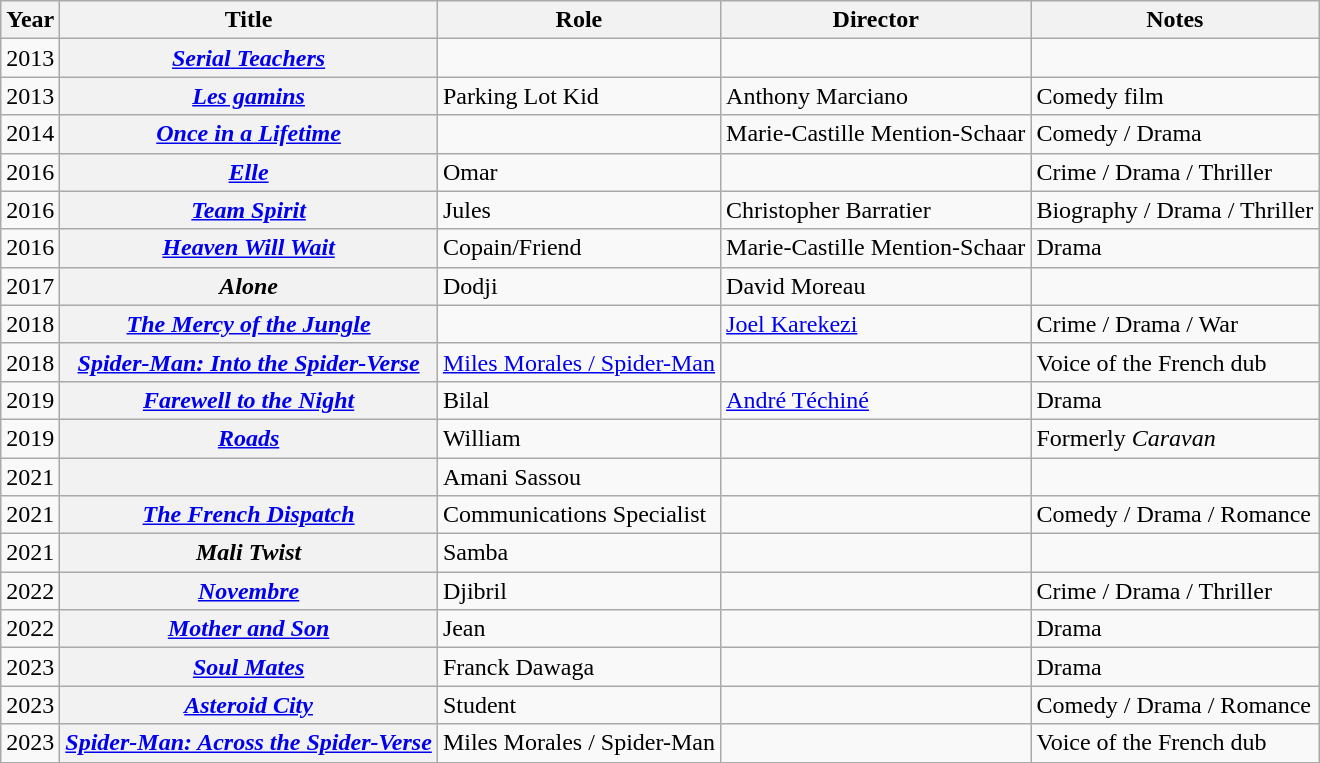<table class="wikitable plainrowheaders sortable">
<tr>
<th scope="col">Year</th>
<th scope="col">Title</th>
<th scope="col">Role</th>
<th scope="col">Director</th>
<th class="unsortable">Notes</th>
</tr>
<tr>
<td>2013</td>
<th scope="row"><em><a href='#'>Serial Teachers</a></em></th>
<td></td>
<td></td>
<td></td>
</tr>
<tr>
<td>2013</td>
<th scope="row"><em><a href='#'>Les gamins</a></em></th>
<td>Parking Lot Kid</td>
<td>Anthony Marciano</td>
<td>Comedy film</td>
</tr>
<tr>
<td>2014</td>
<th scope="row"><em><a href='#'>Once in a Lifetime</a></em></th>
<td></td>
<td>Marie-Castille Mention-Schaar</td>
<td>Comedy / Drama</td>
</tr>
<tr>
<td>2016</td>
<th scope="row"><em><a href='#'>Elle</a></em></th>
<td>Omar</td>
<td></td>
<td>Crime / Drama / Thriller</td>
</tr>
<tr>
<td>2016</td>
<th scope="row"><em><a href='#'>Team Spirit</a></em></th>
<td>Jules</td>
<td>Christopher Barratier</td>
<td>Biography / Drama / Thriller</td>
</tr>
<tr>
<td>2016</td>
<th scope="row"><em><a href='#'>Heaven Will Wait</a></em></th>
<td>Copain/Friend</td>
<td>Marie-Castille Mention-Schaar</td>
<td>Drama</td>
</tr>
<tr>
<td>2017</td>
<th scope="row"><em>Alone</em></th>
<td>Dodji</td>
<td>David Moreau</td>
<td></td>
</tr>
<tr>
<td>2018</td>
<th scope="row"><em><a href='#'>The Mercy of the Jungle</a></em></th>
<td></td>
<td><a href='#'>Joel Karekezi</a></td>
<td>Crime / Drama / War</td>
</tr>
<tr>
<td>2018</td>
<th scope="row"><em><a href='#'>Spider-Man: Into the Spider-Verse</a></em></th>
<td><a href='#'>Miles Morales / Spider-Man</a></td>
<td></td>
<td>Voice of the French dub</td>
</tr>
<tr>
<td>2019</td>
<th scope="row"><em><a href='#'>Farewell to the Night</a></em></th>
<td>Bilal</td>
<td><a href='#'>André Téchiné</a></td>
<td>Drama</td>
</tr>
<tr>
<td>2019</td>
<th scope="row"><em><a href='#'>Roads</a></em></th>
<td>William</td>
<td></td>
<td>Formerly <em>Caravan</em></td>
</tr>
<tr>
<td>2021</td>
<th scope="row"><em></em></th>
<td>Amani Sassou</td>
<td></td>
</tr>
<tr>
<td>2021</td>
<th scope="row"><em><a href='#'>The French Dispatch</a></em></th>
<td>Communications Specialist</td>
<td></td>
<td>Comedy / Drama / Romance</td>
</tr>
<tr>
<td>2021</td>
<th scope="row"><em>Mali Twist</em></th>
<td>Samba</td>
<td></td>
<td></td>
</tr>
<tr>
<td>2022</td>
<th scope="row"><em><a href='#'>Novembre</a></em></th>
<td>Djibril</td>
<td></td>
<td>Crime / Drama / Thriller</td>
</tr>
<tr>
<td>2022</td>
<th scope="row"><em><a href='#'>Mother and Son</a></em></th>
<td>Jean</td>
<td></td>
<td>Drama</td>
</tr>
<tr>
<td>2023</td>
<th scope="row"><em><a href='#'>Soul Mates</a></em></th>
<td>Franck Dawaga</td>
<td></td>
<td>Drama</td>
</tr>
<tr>
<td>2023</td>
<th scope="row"><em><a href='#'>Asteroid City</a></em></th>
<td>Student</td>
<td></td>
<td>Comedy / Drama / Romance</td>
</tr>
<tr>
<td>2023</td>
<th scope="row"><em><a href='#'>Spider-Man: Across the Spider-Verse</a></em></th>
<td>Miles Morales / Spider-Man</td>
<td></td>
<td>Voice of the French dub</td>
</tr>
</table>
